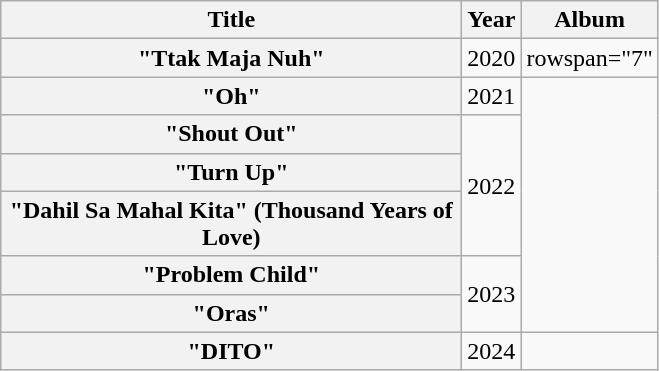<table class="wikitable plainrowheaders" style="text-align:center;">
<tr>
<th rowspan="1" scope="col" style="width:300px;">Title</th>
<th rowspan="1" scope="col">Year</th>
<th rowspan="1" scope="col">Album</th>
</tr>
<tr>
<th scope="row">"Ttak Maja Nuh"</th>
<td align="center">2020</td>
<td>rowspan="7" </td>
</tr>
<tr>
<th scope="row">"Oh"</th>
<td align="center">2021</td>
</tr>
<tr>
<th scope="row">"Shout Out"</th>
<td rowspan="3" align="center">2022</td>
</tr>
<tr>
<th scope="row">"Turn Up"</th>
</tr>
<tr>
<th scope="row">"Dahil Sa Mahal Kita" (Thousand Years of Love)</th>
</tr>
<tr>
<th scope="row">"Problem Child"</th>
<td align="center" rowspan="2">2023</td>
</tr>
<tr>
<th scope="row">"Oras"</th>
</tr>
<tr>
<th scope="row">"DITO"</th>
<td>2024</td>
<td></td>
</tr>
</table>
